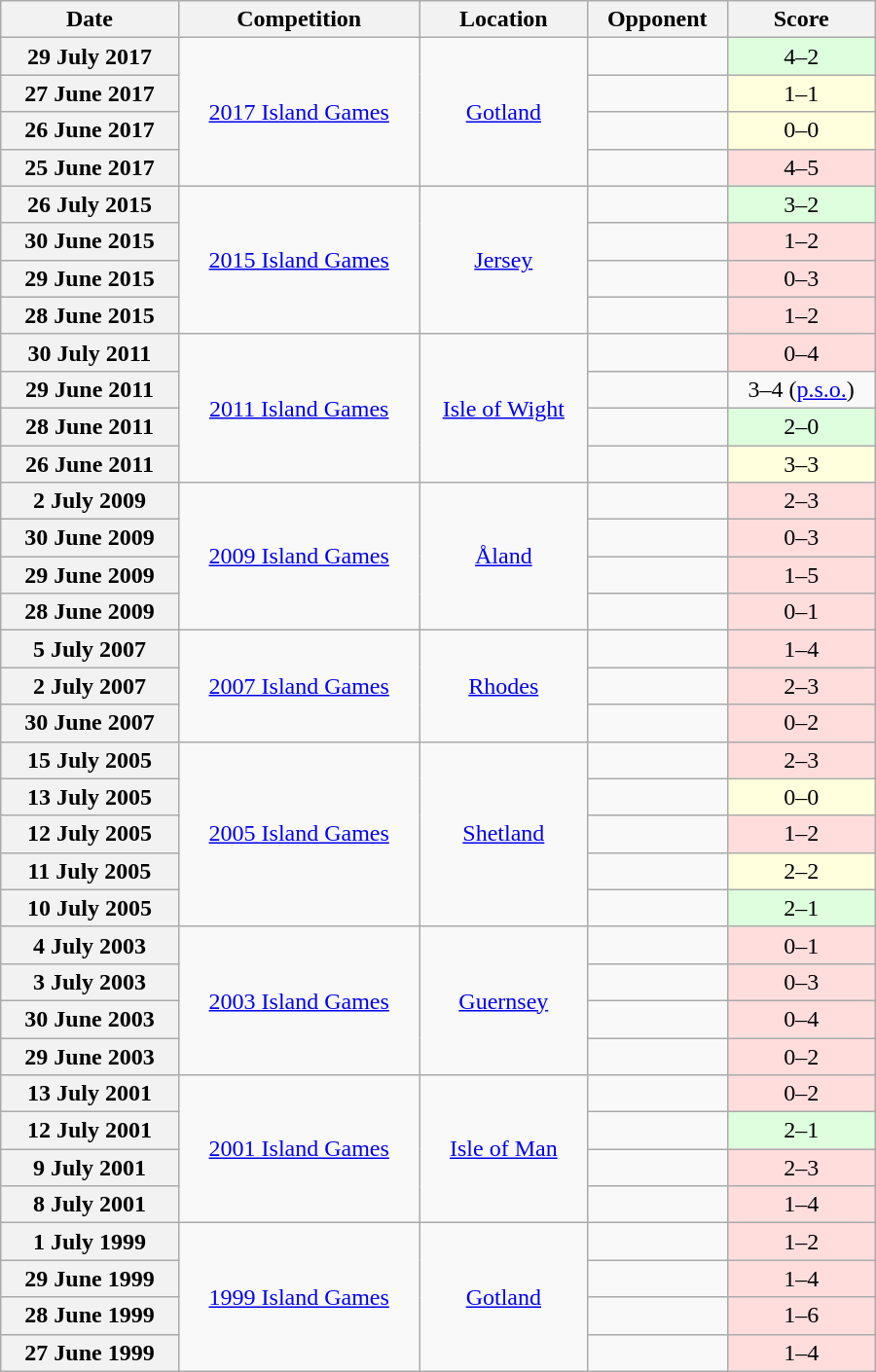<table class="wikitable plainrowheaders sortable" style="text-align:center; width:600px;">
<tr>
<th>Date</th>
<th>Competition</th>
<th>Location</th>
<th>Opponent</th>
<th>Score</th>
</tr>
<tr>
<th scope="row">29 July 2017</th>
<td rowspan="4"><a href='#'>2017 Island Games</a></td>
<td rowspan="4"><a href='#'>Gotland</a></td>
<td align="left"></td>
<td style="background:#dfd">4–2</td>
</tr>
<tr>
<th scope="row">27 June 2017</th>
<td align="left"></td>
<td style="background:#ffd">1–1</td>
</tr>
<tr>
<th scope="row">26 June 2017</th>
<td align="left"></td>
<td style="background:#ffd">0–0</td>
</tr>
<tr>
<th scope="row">25 June 2017</th>
<td align="left"></td>
<td style="background:#fdd">4–5</td>
</tr>
<tr>
<th scope="row">26 July 2015</th>
<td rowspan="4"><a href='#'>2015 Island Games</a></td>
<td rowspan="4"><a href='#'>Jersey</a></td>
<td align="left"></td>
<td style="background:#dfd">3–2</td>
</tr>
<tr>
<th scope="row">30 June 2015</th>
<td align="left"></td>
<td style="background:#fdd">1–2</td>
</tr>
<tr>
<th scope="row">29 June 2015</th>
<td align="left"></td>
<td style="background:#fdd">0–3</td>
</tr>
<tr>
<th scope="row">28 June 2015</th>
<td align="left"></td>
<td style="background:#fdd">1–2</td>
</tr>
<tr>
<th scope="row">30 July 2011</th>
<td rowspan="4"><a href='#'>2011 Island Games</a></td>
<td rowspan="4"><a href='#'>Isle of Wight</a></td>
<td align="left"></td>
<td style="background:#fdd">0–4</td>
</tr>
<tr>
<th scope="row">29 June 2011</th>
<td align="left"></td>
<td style="background:#">3–4 (<a href='#'>p.s.o.</a>)</td>
</tr>
<tr>
<th scope="row">28 June 2011</th>
<td align="left"></td>
<td style="background:#dfd">2–0</td>
</tr>
<tr>
<th scope="row">26 June 2011</th>
<td align="left"></td>
<td style="background:#ffd">3–3</td>
</tr>
<tr>
<th scope="row">2 July 2009</th>
<td rowspan="4"><a href='#'>2009 Island Games</a></td>
<td rowspan="4"><a href='#'>Åland</a></td>
<td align="left"></td>
<td style="background:#fdd">2–3</td>
</tr>
<tr>
<th scope="row">30 June 2009</th>
<td align="left"></td>
<td style="background:#fdd">0–3</td>
</tr>
<tr>
<th scope="row">29 June 2009</th>
<td align="left"></td>
<td style="background:#fdd">1–5</td>
</tr>
<tr>
<th scope="row">28 June 2009</th>
<td align="left"></td>
<td style="background:#fdd">0–1</td>
</tr>
<tr>
<th scope="row">5 July 2007</th>
<td rowspan="3"><a href='#'>2007 Island Games</a></td>
<td rowspan="3"><a href='#'>Rhodes</a></td>
<td align="left"></td>
<td style="background:#fdd">1–4</td>
</tr>
<tr>
<th scope="row">2 July 2007</th>
<td align="left"></td>
<td style="background:#fdd">2–3</td>
</tr>
<tr>
<th scope="row">30 June 2007</th>
<td align="left"></td>
<td style="background:#fdd">0–2</td>
</tr>
<tr>
<th scope="row">15 July 2005</th>
<td rowspan="5"><a href='#'>2005 Island Games</a></td>
<td rowspan="5"><a href='#'>Shetland</a></td>
<td align="left"></td>
<td style="background:#fdd">2–3</td>
</tr>
<tr>
<th scope="row">13 July 2005</th>
<td align="left"></td>
<td style="background:#ffd">0–0</td>
</tr>
<tr>
<th scope="row">12 July 2005</th>
<td align="left"></td>
<td style="background:#fdd">1–2</td>
</tr>
<tr>
<th scope="row">11 July 2005</th>
<td align="left"></td>
<td style="background:#ffd">2–2</td>
</tr>
<tr>
<th scope="row">10 July 2005</th>
<td align="left"></td>
<td style="background:#dfd">2–1</td>
</tr>
<tr>
<th scope="row">4 July 2003</th>
<td rowspan="4"><a href='#'>2003 Island Games</a></td>
<td rowspan="4"><a href='#'>Guernsey</a></td>
<td align="left"></td>
<td style="background:#fdd">0–1</td>
</tr>
<tr>
<th scope="row">3 July 2003</th>
<td align="left"></td>
<td style="background:#fdd">0–3</td>
</tr>
<tr>
<th scope="row">30 June 2003</th>
<td align="left"></td>
<td style="background:#fdd">0–4</td>
</tr>
<tr>
<th scope="row">29 June 2003</th>
<td align="left"></td>
<td style="background:#fdd">0–2</td>
</tr>
<tr>
<th scope="row">13 July 2001</th>
<td rowspan="4"><a href='#'>2001 Island Games</a></td>
<td rowspan="4"><a href='#'>Isle of Man</a></td>
<td align="left"></td>
<td style="background:#fdd">0–2</td>
</tr>
<tr>
<th scope="row">12 July 2001</th>
<td align="left"></td>
<td style="background:#dfd">2–1</td>
</tr>
<tr>
<th scope="row">9 July 2001</th>
<td align="left"></td>
<td style="background:#fdd">2–3</td>
</tr>
<tr>
<th scope="row">8 July 2001</th>
<td align="left"></td>
<td style="background:#fdd">1–4</td>
</tr>
<tr>
<th scope="row">1 July 1999</th>
<td rowspan="4"><a href='#'>1999 Island Games</a></td>
<td rowspan="4"><a href='#'>Gotland</a></td>
<td align="left"></td>
<td style="background:#fdd">1–2</td>
</tr>
<tr>
<th scope="row">29 June 1999</th>
<td align="left"></td>
<td style="background:#fdd">1–4</td>
</tr>
<tr>
<th scope="row">28 June 1999</th>
<td align="left"></td>
<td style="background:#fdd">1–6</td>
</tr>
<tr>
<th scope="row">27 June 1999</th>
<td align="left"></td>
<td style="background:#fdd">1–4</td>
</tr>
</table>
